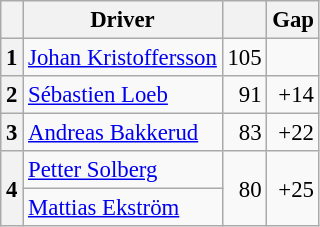<table class="wikitable" style="font-size: 95%;">
<tr>
<th></th>
<th>Driver</th>
<th></th>
<th>Gap</th>
</tr>
<tr>
<th>1</th>
<td> <a href='#'>Johan Kristoffersson</a></td>
<td align="right">105</td>
<td></td>
</tr>
<tr>
<th>2</th>
<td> <a href='#'>Sébastien Loeb</a></td>
<td align="right">91</td>
<td align="right">+14</td>
</tr>
<tr>
<th>3</th>
<td> <a href='#'>Andreas Bakkerud</a></td>
<td align="right">83</td>
<td align="right">+22</td>
</tr>
<tr>
<th rowspan=2>4</th>
<td> <a href='#'>Petter Solberg</a></td>
<td rowspan=2 align="right">80</td>
<td rowspan=2 align="right">+25</td>
</tr>
<tr>
<td> <a href='#'>Mattias Ekström</a></td>
</tr>
</table>
